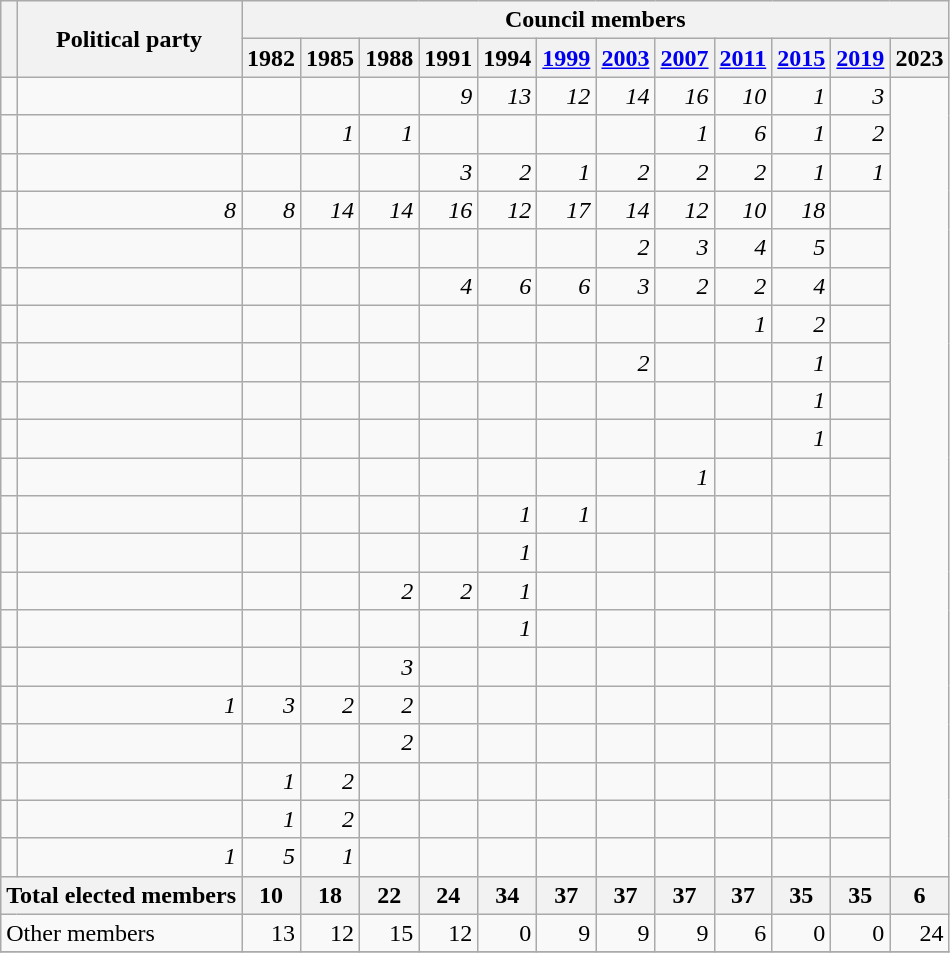<table class="wikitable" style="text-align: right">
<tr>
<th rowspan="2"></th>
<th rowspan="2">Political party</th>
<th colspan="12">Council members</th>
</tr>
<tr>
<th>1982</th>
<th>1985</th>
<th>1988</th>
<th>1991</th>
<th>1994</th>
<th><a href='#'>1999</a></th>
<th><a href='#'>2003</a></th>
<th><a href='#'>2007</a></th>
<th><a href='#'>2011</a></th>
<th><a href='#'>2015</a></th>
<th><a href='#'>2019</a></th>
<th>2023</th>
</tr>
<tr>
<td></td>
<td></td>
<td></td>
<td></td>
<td></td>
<td><em>9</em></td>
<td><em>13</em></td>
<td><em>12</em></td>
<td><em>14</em></td>
<td><em>16</em></td>
<td><em>10</em></td>
<td><em>1</em></td>
<td><em>3</em></td>
</tr>
<tr>
<td></td>
<td></td>
<td></td>
<td><em>1</em></td>
<td><em>1</em></td>
<td></td>
<td></td>
<td></td>
<td></td>
<td><em>1</em></td>
<td><em>6</em></td>
<td><em>1</em></td>
<td><em>2</em></td>
</tr>
<tr>
<td></td>
<td></td>
<td></td>
<td></td>
<td></td>
<td><em>3</em></td>
<td><em>2</em></td>
<td><em>1</em></td>
<td><em>2</em></td>
<td><em>2</em></td>
<td><em>2</em></td>
<td><em>1</em></td>
<td><em>1</em></td>
</tr>
<tr>
<td></td>
<td><em>8</em></td>
<td><em>8</em></td>
<td><em>14</em></td>
<td><em>14</em></td>
<td><em>16</em></td>
<td><em>12</em></td>
<td><em>17</em></td>
<td><em>14</em></td>
<td><em>12</em></td>
<td><em>10</em></td>
<td><em>18</em></td>
<td></td>
</tr>
<tr>
<td></td>
<td></td>
<td></td>
<td></td>
<td></td>
<td></td>
<td></td>
<td></td>
<td><em>2</em></td>
<td><em>3</em></td>
<td><em>4</em></td>
<td><em>5</em></td>
<td></td>
</tr>
<tr>
<td></td>
<td></td>
<td></td>
<td></td>
<td></td>
<td><em>4</em></td>
<td><em>6</em></td>
<td><em>6</em></td>
<td><em>3</em></td>
<td><em>2</em></td>
<td><em>2</em></td>
<td><em>4</em></td>
<td></td>
</tr>
<tr>
<td></td>
<td></td>
<td></td>
<td></td>
<td></td>
<td></td>
<td></td>
<td></td>
<td></td>
<td></td>
<td><em>1</em></td>
<td><em>2</em></td>
<td></td>
</tr>
<tr>
<td></td>
<td></td>
<td></td>
<td></td>
<td></td>
<td></td>
<td></td>
<td></td>
<td><em>2</em></td>
<td></td>
<td></td>
<td><em>1</em></td>
<td></td>
</tr>
<tr>
<td></td>
<td></td>
<td></td>
<td></td>
<td></td>
<td></td>
<td></td>
<td></td>
<td></td>
<td></td>
<td></td>
<td><em>1</em></td>
<td></td>
</tr>
<tr>
<td></td>
<td></td>
<td></td>
<td></td>
<td></td>
<td></td>
<td></td>
<td></td>
<td></td>
<td></td>
<td></td>
<td><em>1</em></td>
<td></td>
</tr>
<tr>
<td></td>
<td></td>
<td></td>
<td></td>
<td></td>
<td></td>
<td></td>
<td></td>
<td></td>
<td><em>1</em></td>
<td></td>
<td></td>
<td></td>
</tr>
<tr>
<td></td>
<td></td>
<td></td>
<td></td>
<td></td>
<td></td>
<td><em>1</em></td>
<td><em>1</em></td>
<td></td>
<td></td>
<td></td>
<td></td>
<td></td>
</tr>
<tr>
<td></td>
<td></td>
<td></td>
<td></td>
<td></td>
<td></td>
<td><em>1</em></td>
<td></td>
<td></td>
<td></td>
<td></td>
<td></td>
<td></td>
</tr>
<tr>
<td></td>
<td></td>
<td></td>
<td></td>
<td><em>2</em></td>
<td><em>2</em></td>
<td><em>1</em></td>
<td></td>
<td></td>
<td></td>
<td></td>
<td></td>
<td></td>
</tr>
<tr>
<td></td>
<td></td>
<td></td>
<td></td>
<td></td>
<td></td>
<td><em>1</em></td>
<td></td>
<td></td>
<td></td>
<td></td>
<td></td>
<td></td>
</tr>
<tr>
<td></td>
<td></td>
<td></td>
<td></td>
<td><em>3</em></td>
<td></td>
<td></td>
<td></td>
<td></td>
<td></td>
<td></td>
<td></td>
<td></td>
</tr>
<tr>
<td></td>
<td><em>1</em></td>
<td><em>3</em></td>
<td><em>2</em></td>
<td><em>2</em></td>
<td></td>
<td></td>
<td></td>
<td></td>
<td></td>
<td></td>
<td></td>
<td></td>
</tr>
<tr>
<td></td>
<td></td>
<td></td>
<td></td>
<td><em>2</em></td>
<td></td>
<td></td>
<td></td>
<td></td>
<td></td>
<td></td>
<td></td>
<td></td>
</tr>
<tr>
<td></td>
<td></td>
<td><em>1</em></td>
<td><em>2</em></td>
<td></td>
<td></td>
<td></td>
<td></td>
<td></td>
<td></td>
<td></td>
<td></td>
<td></td>
</tr>
<tr>
<td></td>
<td></td>
<td><em>1</em></td>
<td><em>2</em></td>
<td></td>
<td></td>
<td></td>
<td></td>
<td></td>
<td></td>
<td></td>
<td></td>
<td></td>
</tr>
<tr>
<td></td>
<td><em>1</em></td>
<td><em>5</em></td>
<td><em>1</em></td>
<td></td>
<td></td>
<td></td>
<td></td>
<td></td>
<td></td>
<td></td>
<td></td>
<td></td>
</tr>
<tr>
<th colspan="2">Total elected members</th>
<th>10</th>
<th>18</th>
<th>22</th>
<th>24</th>
<th>34</th>
<th>37</th>
<th>37</th>
<th>37</th>
<th>37</th>
<th>35</th>
<th>35</th>
<th>6</th>
</tr>
<tr>
<td colspan="2" style="text-align: left">Other members</td>
<td>13</td>
<td>12</td>
<td>15</td>
<td>12</td>
<td>0</td>
<td>9</td>
<td>9</td>
<td>9</td>
<td>6</td>
<td>0</td>
<td>0</td>
<td>24</td>
</tr>
<tr>
</tr>
</table>
